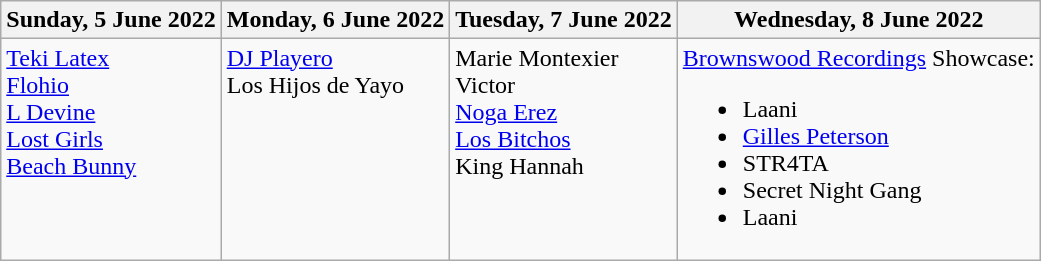<table class="wikitable">
<tr>
<th>Sunday, 5 June 2022</th>
<th>Monday, 6 June 2022</th>
<th>Tuesday, 7 June 2022</th>
<th>Wednesday, 8 June 2022</th>
</tr>
<tr valign="top">
<td><a href='#'>Teki Latex</a><br><a href='#'>Flohio</a><br><a href='#'>L Devine</a><br><a href='#'>Lost Girls</a><br><a href='#'>Beach Bunny</a></td>
<td><a href='#'>DJ Playero</a><br>Los Hijos de Yayo</td>
<td>Marie Montexier<br>Victor<br><a href='#'>Noga Erez</a><br><a href='#'>Los Bitchos</a><br>King Hannah</td>
<td><a href='#'>Brownswood Recordings</a> Showcase:<br><ul><li>Laani</li><li><a href='#'>Gilles Peterson</a></li><li>STR4TA</li><li>Secret Night Gang</li><li>Laani</li></ul></td>
</tr>
</table>
